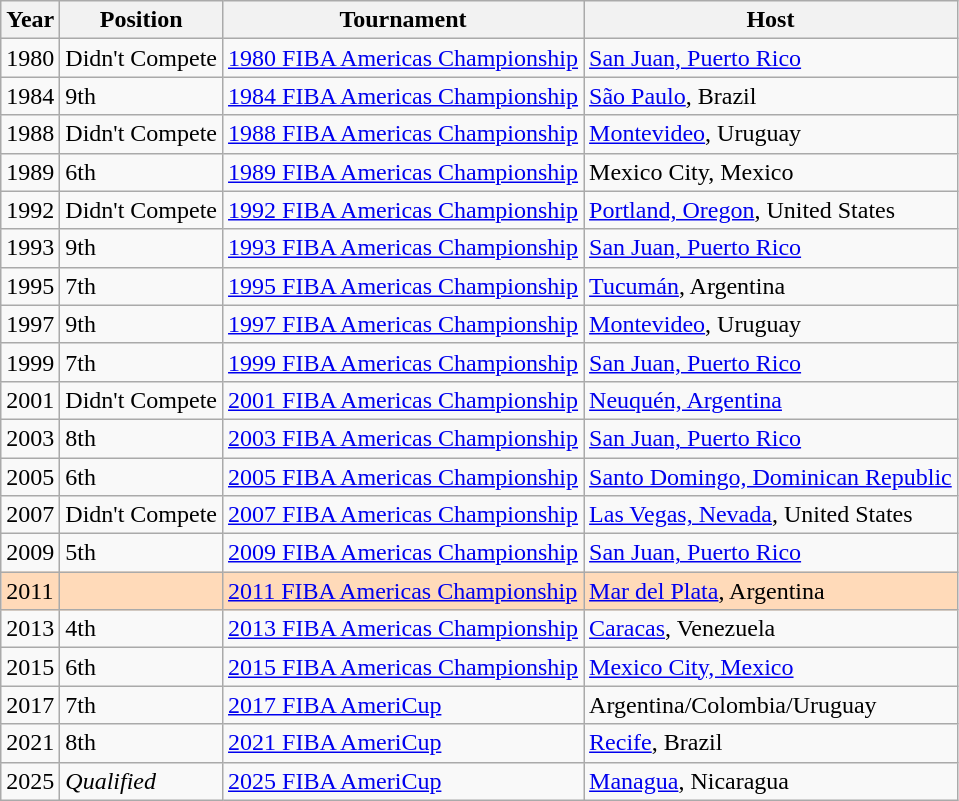<table class="wikitable">
<tr>
<th>Year</th>
<th>Position</th>
<th>Tournament</th>
<th>Host</th>
</tr>
<tr>
<td>1980</td>
<td>Didn't Compete</td>
<td><a href='#'>1980 FIBA Americas Championship</a></td>
<td><a href='#'>San Juan, Puerto Rico</a></td>
</tr>
<tr>
<td>1984</td>
<td>9th</td>
<td><a href='#'>1984 FIBA Americas Championship</a></td>
<td><a href='#'>São Paulo</a>, Brazil</td>
</tr>
<tr>
<td>1988</td>
<td>Didn't Compete</td>
<td><a href='#'>1988 FIBA Americas Championship</a></td>
<td><a href='#'>Montevideo</a>, Uruguay</td>
</tr>
<tr>
<td>1989</td>
<td>6th</td>
<td><a href='#'>1989 FIBA Americas Championship</a></td>
<td>Mexico City, Mexico</td>
</tr>
<tr>
<td>1992</td>
<td>Didn't Compete</td>
<td><a href='#'>1992 FIBA Americas Championship</a></td>
<td><a href='#'>Portland, Oregon</a>, United States</td>
</tr>
<tr>
<td>1993</td>
<td>9th</td>
<td><a href='#'>1993 FIBA Americas Championship</a></td>
<td><a href='#'>San Juan, Puerto Rico</a></td>
</tr>
<tr>
<td>1995</td>
<td>7th</td>
<td><a href='#'>1995 FIBA Americas Championship</a></td>
<td><a href='#'>Tucumán</a>, Argentina</td>
</tr>
<tr>
<td>1997</td>
<td>9th</td>
<td><a href='#'>1997 FIBA Americas Championship</a></td>
<td><a href='#'>Montevideo</a>, Uruguay</td>
</tr>
<tr>
<td>1999</td>
<td>7th</td>
<td><a href='#'>1999 FIBA Americas Championship</a></td>
<td><a href='#'>San Juan, Puerto Rico</a></td>
</tr>
<tr>
<td>2001</td>
<td>Didn't Compete</td>
<td><a href='#'>2001 FIBA Americas Championship</a></td>
<td><a href='#'>Neuquén, Argentina</a></td>
</tr>
<tr>
<td>2003</td>
<td>8th</td>
<td><a href='#'>2003 FIBA Americas Championship</a></td>
<td><a href='#'>San Juan, Puerto Rico</a></td>
</tr>
<tr>
<td>2005</td>
<td>6th</td>
<td><a href='#'>2005 FIBA Americas Championship</a></td>
<td><a href='#'>Santo Domingo, Dominican Republic</a></td>
</tr>
<tr>
<td>2007</td>
<td>Didn't Compete</td>
<td><a href='#'>2007 FIBA Americas Championship</a></td>
<td><a href='#'>Las Vegas, Nevada</a>, United States</td>
</tr>
<tr>
<td>2009</td>
<td>5th</td>
<td><a href='#'>2009 FIBA Americas Championship</a></td>
<td><a href='#'>San Juan, Puerto Rico</a></td>
</tr>
<tr valign="top" bgcolor="#FFDAB9">
<td>2011</td>
<td></td>
<td><a href='#'>2011 FIBA Americas Championship</a></td>
<td><a href='#'>Mar del Plata</a>, Argentina</td>
</tr>
<tr>
<td>2013</td>
<td>4th</td>
<td><a href='#'>2013 FIBA Americas Championship</a></td>
<td><a href='#'>Caracas</a>, Venezuela</td>
</tr>
<tr>
<td>2015</td>
<td>6th</td>
<td><a href='#'>2015 FIBA Americas Championship</a></td>
<td><a href='#'>Mexico City, Mexico</a></td>
</tr>
<tr>
<td>2017</td>
<td>7th</td>
<td><a href='#'>2017 FIBA AmeriCup</a></td>
<td>Argentina/Colombia/Uruguay</td>
</tr>
<tr>
<td>2021</td>
<td>8th</td>
<td><a href='#'>2021 FIBA AmeriCup</a></td>
<td><a href='#'>Recife</a>, Brazil</td>
</tr>
<tr>
<td>2025</td>
<td><em>Qualified</em></td>
<td><a href='#'>2025 FIBA AmeriCup</a></td>
<td><a href='#'>Managua</a>, Nicaragua</td>
</tr>
</table>
